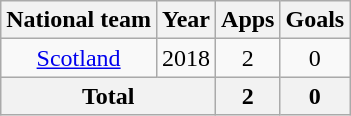<table class="wikitable" style="text-align:center">
<tr>
<th>National team</th>
<th>Year</th>
<th>Apps</th>
<th>Goals</th>
</tr>
<tr>
<td><a href='#'>Scotland</a></td>
<td>2018</td>
<td>2</td>
<td>0</td>
</tr>
<tr>
<th colspan="2">Total</th>
<th>2</th>
<th>0</th>
</tr>
</table>
